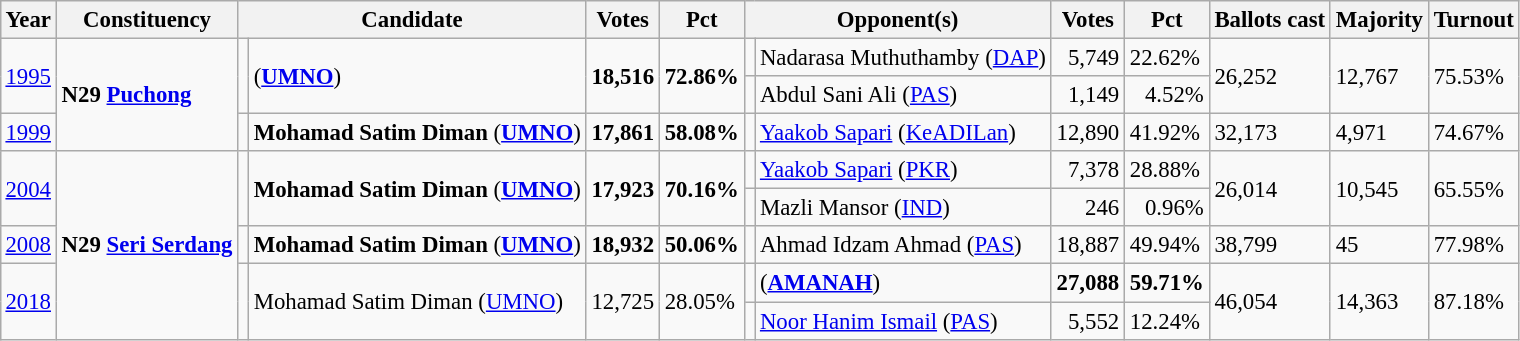<table class="wikitable" style="margin:0.5em ; font-size:95%">
<tr>
<th>Year</th>
<th>Constituency</th>
<th colspan=2>Candidate</th>
<th>Votes</th>
<th>Pct</th>
<th colspan=2>Opponent(s)</th>
<th>Votes</th>
<th>Pct</th>
<th>Ballots cast</th>
<th>Majority</th>
<th>Turnout</th>
</tr>
<tr>
<td rowspan=2><a href='#'>1995</a></td>
<td rowspan=3><strong>N29 <a href='#'>Puchong</a></strong></td>
<td rowspan=2 ></td>
<td rowspan=2> (<a href='#'><strong>UMNO</strong></a>)</td>
<td rowspan=2 align="right"><strong>18,516</strong></td>
<td rowspan=2><strong>72.86%</strong></td>
<td></td>
<td>Nadarasa Muthuthamby (<a href='#'>DAP</a>)</td>
<td align="right">5,749</td>
<td>22.62%</td>
<td rowspan=2>26,252</td>
<td rowspan=2>12,767</td>
<td rowspan=2>75.53%</td>
</tr>
<tr>
<td></td>
<td>Abdul Sani Ali (<a href='#'>PAS</a>)</td>
<td align="right">1,149</td>
<td align="right">4.52%</td>
</tr>
<tr>
<td><a href='#'>1999</a></td>
<td></td>
<td><strong>Mohamad Satim Diman</strong> (<a href='#'><strong>UMNO</strong></a>)</td>
<td align="right"><strong>17,861</strong></td>
<td><strong>58.08%</strong></td>
<td></td>
<td><a href='#'>Yaakob Sapari</a> (<a href='#'>KeADILan</a>)</td>
<td align="right">12,890</td>
<td>41.92%</td>
<td>32,173</td>
<td>4,971</td>
<td>74.67%</td>
</tr>
<tr>
<td rowspan=2><a href='#'>2004</a></td>
<td rowspan=6><strong>N29 <a href='#'>Seri Serdang</a></strong></td>
<td rowspan=2 ></td>
<td rowspan=2><strong>Mohamad Satim Diman</strong> (<a href='#'><strong>UMNO</strong></a>)</td>
<td rowspan=2 align="right"><strong>17,923</strong></td>
<td rowspan=2><strong>70.16%</strong></td>
<td></td>
<td><a href='#'>Yaakob Sapari</a> (<a href='#'>PKR</a>)</td>
<td align="right">7,378</td>
<td>28.88%</td>
<td rowspan=2>26,014</td>
<td rowspan=2>10,545</td>
<td rowspan=2>65.55%</td>
</tr>
<tr>
<td></td>
<td>Mazli Mansor (<a href='#'>IND</a>)</td>
<td align="right">246</td>
<td align=right>0.96%</td>
</tr>
<tr>
<td><a href='#'>2008</a></td>
<td></td>
<td><strong>Mohamad Satim Diman</strong> (<a href='#'><strong>UMNO</strong></a>)</td>
<td align="right"><strong>18,932</strong></td>
<td><strong>50.06%</strong></td>
<td></td>
<td>Ahmad Idzam Ahmad (<a href='#'>PAS</a>)</td>
<td align="right">18,887</td>
<td>49.94%</td>
<td>38,799</td>
<td>45</td>
<td>77.98%</td>
</tr>
<tr>
<td rowspan=2><a href='#'>2018</a></td>
<td rowspan=2 ></td>
<td rowspan=2>Mohamad Satim Diman (<a href='#'>UMNO</a>)</td>
<td rowspan=2 align="right">12,725</td>
<td rowspan=2>28.05%</td>
<td></td>
<td> (<a href='#'><strong>AMANAH</strong></a>)</td>
<td align="right"><strong>27,088</strong></td>
<td><strong>59.71%</strong></td>
<td rowspan=2>46,054</td>
<td rowspan=2>14,363</td>
<td rowspan=2>87.18%</td>
</tr>
<tr>
<td></td>
<td><a href='#'>Noor Hanim Ismail</a> (<a href='#'>PAS</a>)</td>
<td align="right">5,552</td>
<td>12.24%</td>
</tr>
</table>
